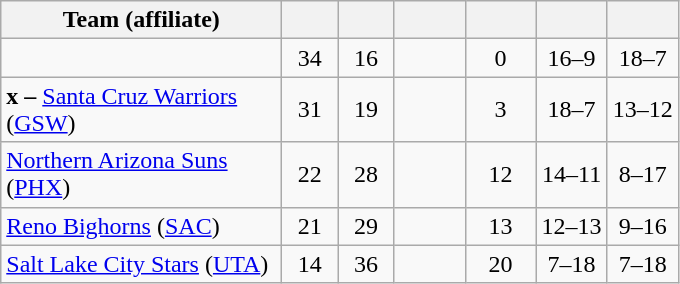<table class="wikitable" style="text-align:center">
<tr>
<th style="width:180px">Team (affiliate)</th>
<th style="width:30px"></th>
<th style="width:30px"></th>
<th style="width:40px"></th>
<th style="width:40px"></th>
<th style="width:40px"></th>
<th style="width:40px"></th>
</tr>
<tr>
<td align=left></td>
<td>34</td>
<td>16</td>
<td></td>
<td>0</td>
<td>16–9</td>
<td>18–7</td>
</tr>
<tr>
<td align=left><strong>x –</strong> <a href='#'>Santa Cruz Warriors</a> (<a href='#'>GSW</a>)</td>
<td>31</td>
<td>19</td>
<td></td>
<td>3</td>
<td>18–7</td>
<td>13–12</td>
</tr>
<tr>
<td align=left><a href='#'>Northern Arizona Suns</a> (<a href='#'>PHX</a>)</td>
<td>22</td>
<td>28</td>
<td></td>
<td>12</td>
<td>14–11</td>
<td>8–17</td>
</tr>
<tr>
<td align=left><a href='#'>Reno Bighorns</a> (<a href='#'>SAC</a>)</td>
<td>21</td>
<td>29</td>
<td></td>
<td>13</td>
<td>12–13</td>
<td>9–16</td>
</tr>
<tr>
<td align=left><a href='#'>Salt Lake City Stars</a> (<a href='#'>UTA</a>)</td>
<td>14</td>
<td>36</td>
<td></td>
<td>20</td>
<td>7–18</td>
<td>7–18</td>
</tr>
</table>
